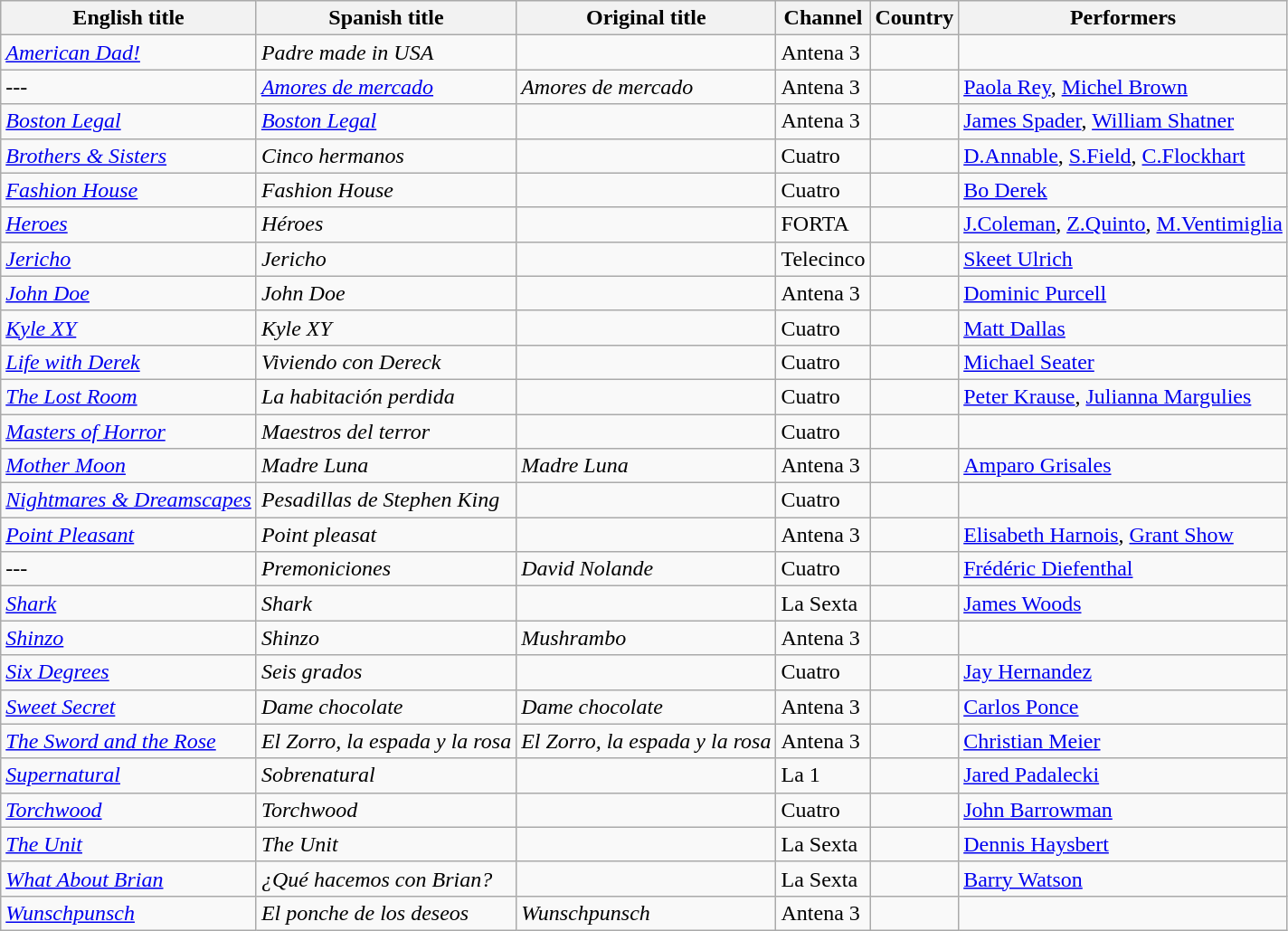<table class="wikitable sortable">
<tr bgcolor="#ececec" valign=top>
<th>English title</th>
<th>Spanish title</th>
<th>Original title</th>
<th>Channel</th>
<th>Country</th>
<th>Performers</th>
</tr>
<tr>
<td><em><a href='#'>American Dad!</a></em></td>
<td><em>Padre made in USA</em></td>
<td></td>
<td>Antena 3</td>
<td></td>
<td></td>
</tr>
<tr>
<td>---</td>
<td><em><a href='#'>Amores de mercado</a> </em></td>
<td><em>Amores de mercado</em></td>
<td>Antena 3</td>
<td></td>
<td><a href='#'>Paola Rey</a>, <a href='#'>Michel Brown</a></td>
</tr>
<tr>
<td><em><a href='#'>Boston Legal</a></em></td>
<td><em><a href='#'>Boston Legal</a></em></td>
<td></td>
<td>Antena 3</td>
<td></td>
<td><a href='#'>James Spader</a>, <a href='#'>William Shatner</a></td>
</tr>
<tr>
<td><em><a href='#'>Brothers & Sisters</a></em></td>
<td><em>Cinco hermanos</em></td>
<td></td>
<td>Cuatro</td>
<td></td>
<td><a href='#'>D.Annable</a>, <a href='#'>S.Field</a>, <a href='#'>C.Flockhart</a></td>
</tr>
<tr>
<td><em><a href='#'>Fashion House</a></em></td>
<td><em>Fashion House</em></td>
<td></td>
<td>Cuatro</td>
<td></td>
<td><a href='#'>Bo Derek</a></td>
</tr>
<tr>
<td><em><a href='#'>Heroes</a></em></td>
<td><em>Héroes</em></td>
<td></td>
<td>FORTA</td>
<td></td>
<td><a href='#'>J.Coleman</a>, <a href='#'>Z.Quinto</a>, <a href='#'>M.Ventimiglia</a></td>
</tr>
<tr>
<td><em><a href='#'>Jericho</a></em></td>
<td><em>Jericho</em></td>
<td></td>
<td>Telecinco</td>
<td></td>
<td><a href='#'>Skeet Ulrich</a></td>
</tr>
<tr>
<td><em><a href='#'>John Doe</a></em></td>
<td><em>John Doe</em></td>
<td></td>
<td>Antena 3</td>
<td></td>
<td><a href='#'>Dominic Purcell</a></td>
</tr>
<tr>
<td><em><a href='#'>Kyle XY</a></em></td>
<td><em>Kyle XY</em></td>
<td></td>
<td>Cuatro</td>
<td></td>
<td><a href='#'>Matt Dallas</a></td>
</tr>
<tr>
<td><em><a href='#'>Life with Derek</a></em></td>
<td><em>Viviendo con Dereck</em></td>
<td></td>
<td>Cuatro</td>
<td></td>
<td><a href='#'>Michael Seater</a></td>
</tr>
<tr>
<td><em><a href='#'>The Lost Room</a></em></td>
<td><em>La habitación perdida</em></td>
<td></td>
<td>Cuatro</td>
<td></td>
<td><a href='#'>Peter Krause</a>, <a href='#'>Julianna Margulies</a></td>
</tr>
<tr>
<td><em><a href='#'>Masters of Horror</a></em></td>
<td><em>Maestros del terror</em></td>
<td></td>
<td>Cuatro</td>
<td></td>
<td></td>
</tr>
<tr>
<td><em><a href='#'>Mother Moon</a></em></td>
<td><em>Madre Luna</em></td>
<td><em>Madre Luna</em></td>
<td>Antena 3</td>
<td> </td>
<td><a href='#'>Amparo Grisales</a></td>
</tr>
<tr>
<td><em><a href='#'>Nightmares & Dreamscapes</a></em></td>
<td><em>Pesadillas de Stephen King</em></td>
<td></td>
<td>Cuatro</td>
<td></td>
<td></td>
</tr>
<tr>
<td><em><a href='#'>Point Pleasant</a></em></td>
<td><em>Point pleasat</em></td>
<td></td>
<td>Antena 3</td>
<td></td>
<td><a href='#'>Elisabeth Harnois</a>, <a href='#'>Grant Show</a></td>
</tr>
<tr>
<td>---</td>
<td><em>Premoniciones</em></td>
<td><em>David Nolande</em></td>
<td>Cuatro</td>
<td></td>
<td><a href='#'>Frédéric Diefenthal</a></td>
</tr>
<tr>
<td><em><a href='#'>Shark</a></em></td>
<td><em>Shark</em></td>
<td></td>
<td>La Sexta</td>
<td></td>
<td><a href='#'>James Woods</a></td>
</tr>
<tr>
<td><em><a href='#'>Shinzo</a></em></td>
<td><em>Shinzo</em></td>
<td><em>Mushrambo</em></td>
<td>Antena 3</td>
<td></td>
<td></td>
</tr>
<tr>
<td><em><a href='#'>Six Degrees</a></em></td>
<td><em>Seis grados</em></td>
<td></td>
<td>Cuatro</td>
<td></td>
<td><a href='#'>Jay Hernandez</a></td>
</tr>
<tr>
<td><em><a href='#'>Sweet Secret</a></em></td>
<td><em>Dame chocolate</em></td>
<td><em>Dame chocolate</em></td>
<td>Antena 3</td>
<td></td>
<td><a href='#'>Carlos Ponce</a></td>
</tr>
<tr>
<td><em><a href='#'>The Sword and the Rose</a></em></td>
<td><em>El Zorro, la espada y la rosa</em></td>
<td><em>El Zorro, la espada y la rosa</em></td>
<td>Antena 3</td>
<td></td>
<td><a href='#'>Christian Meier</a></td>
</tr>
<tr>
<td><em><a href='#'>Supernatural</a></em></td>
<td><em>Sobrenatural</em></td>
<td></td>
<td>La 1</td>
<td></td>
<td><a href='#'>Jared Padalecki</a></td>
</tr>
<tr>
<td><em><a href='#'>Torchwood</a></em></td>
<td><em>Torchwood</em></td>
<td></td>
<td>Cuatro</td>
<td></td>
<td><a href='#'>John Barrowman</a></td>
</tr>
<tr>
<td><em><a href='#'>The Unit</a></em></td>
<td><em>The Unit</em></td>
<td></td>
<td>La Sexta</td>
<td></td>
<td><a href='#'>Dennis Haysbert</a></td>
</tr>
<tr>
<td><em><a href='#'>What About Brian</a></em></td>
<td><em>¿Qué hacemos con Brian?</em></td>
<td></td>
<td>La Sexta</td>
<td></td>
<td><a href='#'>Barry Watson</a></td>
</tr>
<tr>
<td><em><a href='#'>Wunschpunsch</a></em></td>
<td><em>El ponche de los deseos</em></td>
<td><em>Wunschpunsch</em></td>
<td>Antena 3</td>
<td> </td>
<td></td>
</tr>
</table>
